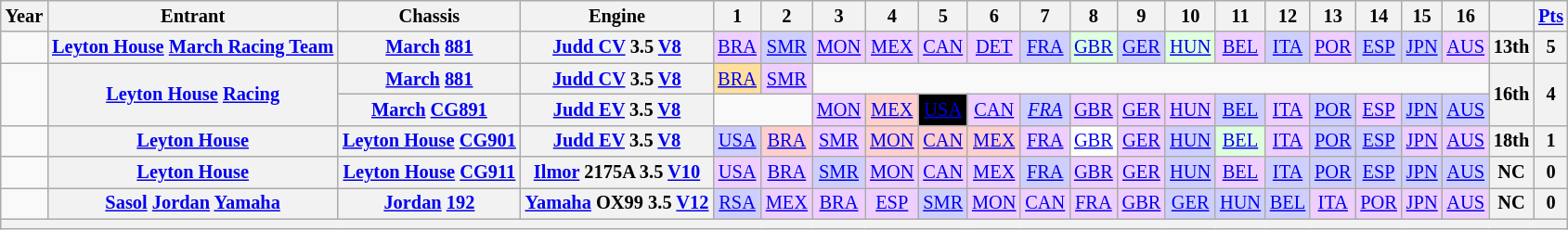<table class="wikitable" style="text-align:center; font-size:85%">
<tr>
<th scope="col">Year</th>
<th scope="col">Entrant</th>
<th scope="col">Chassis</th>
<th scope="col">Engine</th>
<th scope="col">1</th>
<th scope="col">2</th>
<th scope="col">3</th>
<th scope="col">4</th>
<th scope="col">5</th>
<th scope="col">6</th>
<th scope="col">7</th>
<th scope="col">8</th>
<th scope="col">9</th>
<th scope="col">10</th>
<th scope="col">11</th>
<th scope="col">12</th>
<th scope="col">13</th>
<th scope="col">14</th>
<th scope="col">15</th>
<th scope="col">16</th>
<th scope="col"></th>
<th scope="col"><a href='#'>Pts</a></th>
</tr>
<tr>
<td></td>
<th nowrap><a href='#'>Leyton House</a> <a href='#'>March Racing Team</a></th>
<th nowrap><a href='#'>March</a> <a href='#'>881</a></th>
<th nowrap><a href='#'>Judd CV</a> 3.5 <a href='#'>V8</a></th>
<td style="background:#EFCFFF;"><a href='#'>BRA</a><br></td>
<td style="background:#CFCFFF;"><a href='#'>SMR</a><br></td>
<td style="background:#EFCFFF;"><a href='#'>MON</a><br></td>
<td style="background:#EFCFFF;"><a href='#'>MEX</a><br></td>
<td style="background:#EFCFFF;"><a href='#'>CAN</a><br></td>
<td style="background:#EFCFFF;"><a href='#'>DET</a><br></td>
<td style="background:#CFCFFF;"><a href='#'>FRA</a><br></td>
<td style="background:#DFFFDF;"><a href='#'>GBR</a><br></td>
<td style="background:#CFCFFF;"><a href='#'>GER</a><br></td>
<td style="background:#DFFFDF;"><a href='#'>HUN</a><br></td>
<td style="background:#EFCFFF;"><a href='#'>BEL</a><br></td>
<td style="background:#CFCFFF;"><a href='#'>ITA</a><br></td>
<td style="background:#EFCFFF;"><a href='#'>POR</a><br></td>
<td style="background:#CFCFFF;"><a href='#'>ESP</a><br></td>
<td style="background:#CFCFFF;"><a href='#'>JPN</a><br></td>
<td style="background:#EFCFFF;"><a href='#'>AUS</a><br></td>
<th>13th</th>
<th>5</th>
</tr>
<tr>
<td rowspan=2></td>
<th rowspan=2 nowrap><a href='#'>Leyton House</a> <a href='#'>Racing</a></th>
<th nowrap><a href='#'>March</a> <a href='#'>881</a></th>
<th nowrap><a href='#'>Judd CV</a> 3.5 <a href='#'>V8</a></th>
<td style="background:#FFDF9F;"><a href='#'>BRA</a><br></td>
<td style="background:#EFCFFF;"><a href='#'>SMR</a><br></td>
<td colspan=14></td>
<th rowspan=2>16th</th>
<th rowspan=2>4</th>
</tr>
<tr>
<th nowrap><a href='#'>March</a> <a href='#'>CG891</a></th>
<th nowrap><a href='#'>Judd EV</a> 3.5 <a href='#'>V8</a></th>
<td colspan=2></td>
<td style="background:#EFCFFF;"><a href='#'>MON</a><br></td>
<td style="background:#FFCFCF;"><a href='#'>MEX</a><br></td>
<td style="background:#000000; color:white"><a href='#'><span>USA</span></a><br></td>
<td style="background:#EFCFFF;"><a href='#'>CAN</a><br></td>
<td style="background:#CFCFFF;"><em><a href='#'>FRA</a></em><br></td>
<td style="background:#EFCFFF;"><a href='#'>GBR</a><br></td>
<td style="background:#EFCFFF;"><a href='#'>GER</a><br></td>
<td style="background:#EFCFFF;"><a href='#'>HUN</a><br></td>
<td style="background:#CFCFFF;"><a href='#'>BEL</a><br></td>
<td style="background:#EFCFFF;"><a href='#'>ITA</a><br></td>
<td style="background:#CFCFFF;"><a href='#'>POR</a><br></td>
<td style="background:#EFCFFF;"><a href='#'>ESP</a><br></td>
<td style="background:#CFCFFF;"><a href='#'>JPN</a><br></td>
<td style="background:#CFCFFF;"><a href='#'>AUS</a><br></td>
</tr>
<tr>
<td></td>
<th nowrap><a href='#'>Leyton House</a></th>
<th nowrap><a href='#'>Leyton House</a> <a href='#'>CG901</a></th>
<th nowrap><a href='#'>Judd EV</a> 3.5 <a href='#'>V8</a></th>
<td style="background:#CFCFFF;"><a href='#'>USA</a><br></td>
<td style="background:#FFCFCF;"><a href='#'>BRA</a><br></td>
<td style="background:#EFCFFF;"><a href='#'>SMR</a><br></td>
<td style="background:#FFCFCF;"><a href='#'>MON</a><br></td>
<td style="background:#FFCFCF;"><a href='#'>CAN</a><br></td>
<td style="background:#FFCFCF;"><a href='#'>MEX</a><br></td>
<td style="background:#EFCFFF;"><a href='#'>FRA</a><br></td>
<td style="background:#ffffff;"><a href='#'>GBR</a><br></td>
<td style="background:#EFCFFF;"><a href='#'>GER</a><br></td>
<td style="background:#CFCFFF;"><a href='#'>HUN</a><br></td>
<td style="background:#DFFFDF;"><a href='#'>BEL</a><br></td>
<td style="background:#EFCFFF;"><a href='#'>ITA</a><br></td>
<td style="background:#CFCFFF;"><a href='#'>POR</a><br></td>
<td style="background:#CFCFFF;"><a href='#'>ESP</a><br></td>
<td style="background:#EFCFFF;"><a href='#'>JPN</a><br></td>
<td style="background:#EFCFFF;"><a href='#'>AUS</a><br></td>
<th>18th</th>
<th>1</th>
</tr>
<tr>
<td></td>
<th nowrap><a href='#'>Leyton House</a></th>
<th nowrap><a href='#'>Leyton House</a> <a href='#'>CG911</a></th>
<th nowrap><a href='#'>Ilmor</a> 2175A 3.5 <a href='#'>V10</a></th>
<td style="background:#EFCFFF;"><a href='#'>USA</a><br></td>
<td style="background:#EFCFFF;"><a href='#'>BRA</a><br></td>
<td style="background:#CFCFFF;"><a href='#'>SMR</a><br></td>
<td style="background:#EFCFFF;"><a href='#'>MON</a><br></td>
<td style="background:#EFCFFF;"><a href='#'>CAN</a><br></td>
<td style="background:#EFCFFF;"><a href='#'>MEX</a><br></td>
<td style="background:#CFCFFF;"><a href='#'>FRA</a><br></td>
<td style="background:#EFCFFF;"><a href='#'>GBR</a><br></td>
<td style="background:#EFCFFF;"><a href='#'>GER</a><br></td>
<td style="background:#CFCFFF;"><a href='#'>HUN</a><br></td>
<td style="background:#EFCFFF;"><a href='#'>BEL</a><br></td>
<td style="background:#CFCFFF;"><a href='#'>ITA</a><br></td>
<td style="background:#CFCFFF;"><a href='#'>POR</a><br></td>
<td style="background:#CFCFFF;"><a href='#'>ESP</a><br></td>
<td style="background:#CFCFFF;"><a href='#'>JPN</a><br></td>
<td style="background:#CFCFFF;"><a href='#'>AUS</a><br></td>
<th>NC</th>
<th>0</th>
</tr>
<tr>
<td></td>
<th nowrap><a href='#'>Sasol</a> <a href='#'>Jordan</a> <a href='#'>Yamaha</a></th>
<th nowrap><a href='#'>Jordan</a> <a href='#'>192</a></th>
<th nowrap><a href='#'>Yamaha</a> OX99 3.5 <a href='#'>V12</a></th>
<td style="background:#CFCFFF;"><a href='#'>RSA</a><br></td>
<td style="background:#EFCFFF;"><a href='#'>MEX</a><br></td>
<td style="background:#EFCFFF;"><a href='#'>BRA</a><br></td>
<td style="background:#EFCFFF;"><a href='#'>ESP</a><br></td>
<td style="background:#CFCFFF;"><a href='#'>SMR</a><br></td>
<td style="background:#EFCFFF;"><a href='#'>MON</a><br></td>
<td style="background:#EFCFFF;"><a href='#'>CAN</a><br></td>
<td style="background:#EFCFFF;"><a href='#'>FRA</a><br></td>
<td style="background:#EFCFFF;"><a href='#'>GBR</a><br></td>
<td style="background:#CFCFFF;"><a href='#'>GER</a><br></td>
<td style="background:#CFCFFF;"><a href='#'>HUN</a><br></td>
<td style="background:#CFCFFF;"><a href='#'>BEL</a><br></td>
<td style="background:#EFCFFF;"><a href='#'>ITA</a><br></td>
<td style="background:#EFCFFF;"><a href='#'>POR</a><br></td>
<td style="background:#EFCFFF;"><a href='#'>JPN</a><br></td>
<td style="background:#EFCFFF;"><a href='#'>AUS</a><br></td>
<th>NC</th>
<th>0</th>
</tr>
<tr>
<th colspan="22"></th>
</tr>
</table>
